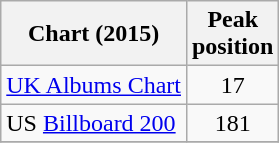<table class="wikitable sortable">
<tr>
<th>Chart (2015)</th>
<th>Peak<br>position</th>
</tr>
<tr>
<td><a href='#'>UK Albums Chart</a></td>
<td align="center">17</td>
</tr>
<tr>
<td>US <a href='#'>Billboard 200</a></td>
<td align="center">181</td>
</tr>
<tr>
</tr>
</table>
